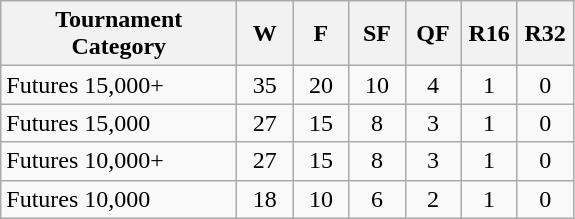<table class="wikitable" style=text-align:center;>
<tr>
<th width=150>Tournament Category</th>
<th width=30>W</th>
<th width=30>F</th>
<th width=30>SF</th>
<th width=30>QF</th>
<th width=30>R16</th>
<th width=30>R32</th>
</tr>
<tr>
<td align=left>Futures 15,000+</td>
<td>35</td>
<td>20</td>
<td>10</td>
<td>4</td>
<td>1</td>
<td>0</td>
</tr>
<tr>
<td align=left>Futures 15,000</td>
<td>27</td>
<td>15</td>
<td>8</td>
<td>3</td>
<td>1</td>
<td>0</td>
</tr>
<tr>
<td align=left>Futures 10,000+</td>
<td>27</td>
<td>15</td>
<td>8</td>
<td>3</td>
<td>1</td>
<td>0</td>
</tr>
<tr>
<td align=left>Futures 10,000</td>
<td>18</td>
<td>10</td>
<td>6</td>
<td>2</td>
<td>1</td>
<td>0</td>
</tr>
</table>
